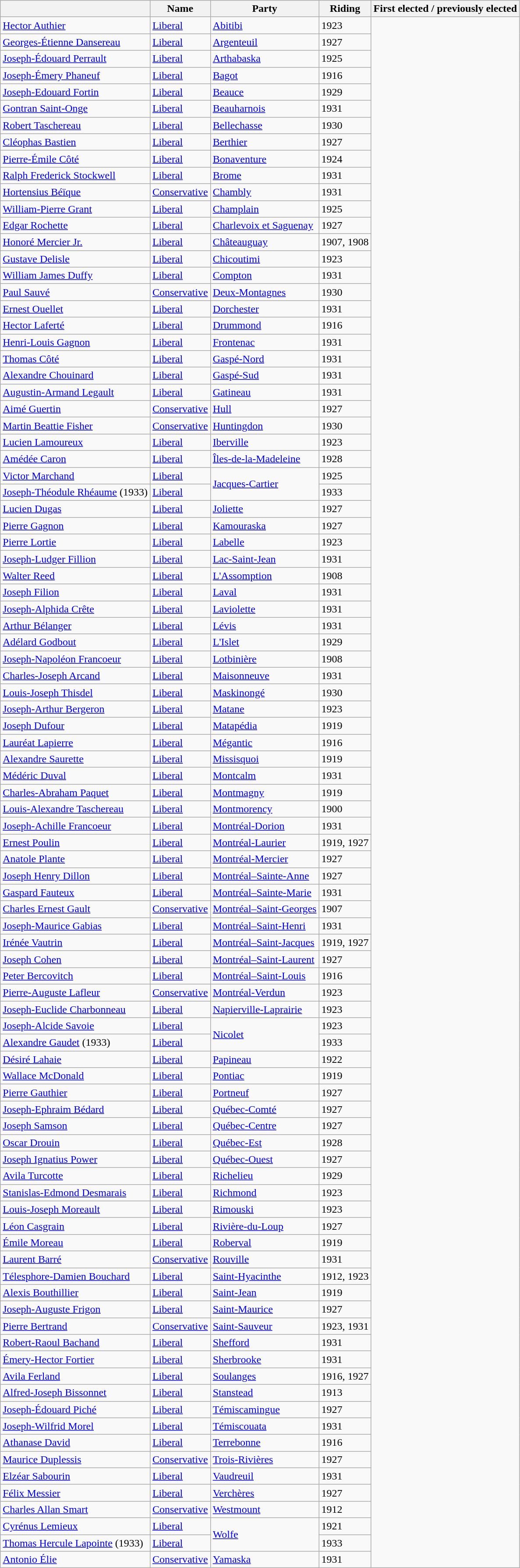<table class="wikitable sortable">
<tr>
<th></th>
<th>Name</th>
<th>Party</th>
<th>Riding</th>
<th>First elected / previously elected</th>
</tr>
<tr>
<td><a href='#'>Hector Authier</a></td>
<td><a href='#'>Liberal</a></td>
<td><a href='#'>Abitibi</a></td>
<td>1923</td>
</tr>
<tr>
<td><a href='#'>Georges-Étienne Dansereau</a></td>
<td><a href='#'>Liberal</a></td>
<td><a href='#'>Argenteuil</a></td>
<td>1927</td>
</tr>
<tr>
<td><a href='#'>Joseph-Édouard Perrault</a></td>
<td><a href='#'>Liberal</a></td>
<td><a href='#'>Arthabaska</a></td>
<td>1925</td>
</tr>
<tr>
<td><a href='#'>Joseph-Émery Phaneuf</a></td>
<td><a href='#'>Liberal</a></td>
<td><a href='#'>Bagot</a></td>
<td>1916</td>
</tr>
<tr>
<td><a href='#'>Joseph-Edouard Fortin</a></td>
<td><a href='#'>Liberal</a></td>
<td><a href='#'>Beauce</a></td>
<td>1929</td>
</tr>
<tr>
<td><a href='#'>Gontran Saint-Onge</a></td>
<td><a href='#'>Liberal</a></td>
<td><a href='#'>Beauharnois</a></td>
<td>1931</td>
</tr>
<tr>
<td><a href='#'>Robert Taschereau</a></td>
<td><a href='#'>Liberal</a></td>
<td><a href='#'>Bellechasse</a></td>
<td>1930</td>
</tr>
<tr>
<td><a href='#'>Cléophas Bastien</a></td>
<td><a href='#'>Liberal</a></td>
<td><a href='#'>Berthier</a></td>
<td>1927</td>
</tr>
<tr>
<td><a href='#'>Pierre-Émile Côté</a></td>
<td><a href='#'>Liberal</a></td>
<td><a href='#'>Bonaventure</a></td>
<td>1924</td>
</tr>
<tr>
<td><a href='#'>Ralph Frederick Stockwell</a></td>
<td><a href='#'>Liberal</a></td>
<td><a href='#'>Brome</a></td>
<td>1931</td>
</tr>
<tr>
<td><a href='#'>Hortensius Béïque</a></td>
<td><a href='#'>Conservative</a></td>
<td><a href='#'>Chambly</a></td>
<td>1931</td>
</tr>
<tr>
<td><a href='#'>William-Pierre Grant</a></td>
<td><a href='#'>Liberal</a></td>
<td><a href='#'>Champlain</a></td>
<td>1925</td>
</tr>
<tr>
<td><a href='#'>Edgar Rochette</a></td>
<td><a href='#'>Liberal</a></td>
<td><a href='#'>Charlevoix et Saguenay</a></td>
<td>1927</td>
</tr>
<tr>
<td><a href='#'>Honoré Mercier Jr.</a></td>
<td><a href='#'>Liberal</a></td>
<td><a href='#'>Châteauguay</a></td>
<td>1907, 1908</td>
</tr>
<tr>
<td><a href='#'>Gustave Delisle</a></td>
<td><a href='#'>Liberal</a></td>
<td><a href='#'>Chicoutimi</a></td>
<td>1923</td>
</tr>
<tr>
<td><a href='#'>William James Duffy</a></td>
<td><a href='#'>Liberal</a></td>
<td><a href='#'>Compton</a></td>
<td>1931</td>
</tr>
<tr>
<td><a href='#'>Paul Sauvé</a></td>
<td><a href='#'>Conservative</a></td>
<td><a href='#'>Deux-Montagnes</a></td>
<td>1930</td>
</tr>
<tr>
<td><a href='#'>Ernest Ouellet</a></td>
<td><a href='#'>Liberal</a></td>
<td><a href='#'>Dorchester</a></td>
<td>1931</td>
</tr>
<tr>
<td><a href='#'>Hector Laferté</a></td>
<td><a href='#'>Liberal</a></td>
<td><a href='#'>Drummond</a></td>
<td>1916</td>
</tr>
<tr>
<td><a href='#'>Henri-Louis Gagnon</a></td>
<td><a href='#'>Liberal</a></td>
<td><a href='#'>Frontenac</a></td>
<td>1931</td>
</tr>
<tr>
<td><a href='#'>Thomas Côté</a></td>
<td><a href='#'>Liberal</a></td>
<td><a href='#'>Gaspé-Nord</a></td>
<td>1931</td>
</tr>
<tr>
<td><a href='#'>Alexandre Chouinard</a></td>
<td><a href='#'>Liberal</a></td>
<td><a href='#'>Gaspé-Sud</a></td>
<td>1931</td>
</tr>
<tr>
<td><a href='#'>Augustin-Armand Legault</a></td>
<td><a href='#'>Liberal</a></td>
<td><a href='#'>Gatineau</a></td>
<td>1931</td>
</tr>
<tr>
<td><a href='#'>Aimé Guertin</a></td>
<td><a href='#'>Conservative</a></td>
<td><a href='#'>Hull</a></td>
<td>1927</td>
</tr>
<tr>
<td><a href='#'>Martin Beattie Fisher</a></td>
<td><a href='#'>Conservative</a></td>
<td><a href='#'>Huntingdon</a></td>
<td>1930</td>
</tr>
<tr>
<td><a href='#'>Lucien Lamoureux</a></td>
<td><a href='#'>Liberal</a></td>
<td><a href='#'>Iberville</a></td>
<td>1923</td>
</tr>
<tr>
<td><a href='#'>Amédée Caron</a></td>
<td><a href='#'>Liberal</a></td>
<td><a href='#'>Îles-de-la-Madeleine</a></td>
<td>1928</td>
</tr>
<tr>
<td><a href='#'>Victor Marchand</a></td>
<td><a href='#'>Liberal</a></td>
<td rowspan=2><a href='#'>Jacques-Cartier</a></td>
<td>1925</td>
</tr>
<tr>
<td><a href='#'>Joseph-Théodule Rhéaume</a> (1933)</td>
<td><a href='#'>Liberal</a></td>
<td>1933</td>
</tr>
<tr>
<td><a href='#'>Lucien Dugas</a></td>
<td><a href='#'>Liberal</a></td>
<td><a href='#'>Joliette</a></td>
<td>1927</td>
</tr>
<tr>
<td><a href='#'>Pierre Gagnon</a></td>
<td><a href='#'>Liberal</a></td>
<td><a href='#'>Kamouraska</a></td>
<td>1927</td>
</tr>
<tr>
<td><a href='#'>Pierre Lortie</a></td>
<td><a href='#'>Liberal</a></td>
<td><a href='#'>Labelle</a></td>
<td>1923</td>
</tr>
<tr>
<td><a href='#'>Joseph-Ludger Fillion</a></td>
<td><a href='#'>Liberal</a></td>
<td><a href='#'>Lac-Saint-Jean</a></td>
<td>1931</td>
</tr>
<tr>
<td><a href='#'>Walter Reed</a></td>
<td><a href='#'>Liberal</a></td>
<td><a href='#'>L'Assomption</a></td>
<td>1908</td>
</tr>
<tr>
<td><a href='#'>Joseph Filion</a></td>
<td><a href='#'>Liberal</a></td>
<td><a href='#'>Laval</a></td>
<td>1931</td>
</tr>
<tr>
<td><a href='#'>Joseph-Alphida Crête</a></td>
<td><a href='#'>Liberal</a></td>
<td><a href='#'>Laviolette</a></td>
<td>1931</td>
</tr>
<tr>
<td><a href='#'>Arthur Bélanger</a></td>
<td><a href='#'>Liberal</a></td>
<td><a href='#'>Lévis</a></td>
<td>1931</td>
</tr>
<tr>
<td><a href='#'>Adélard Godbout</a></td>
<td><a href='#'>Liberal</a></td>
<td><a href='#'>L'Islet</a></td>
<td>1929</td>
</tr>
<tr>
<td><a href='#'>Joseph-Napoléon Francoeur</a></td>
<td><a href='#'>Liberal</a></td>
<td><a href='#'>Lotbinière</a></td>
<td>1908</td>
</tr>
<tr>
<td><a href='#'>Charles-Joseph Arcand</a></td>
<td><a href='#'>Liberal</a></td>
<td><a href='#'>Maisonneuve</a></td>
<td>1931</td>
</tr>
<tr>
<td><a href='#'>Louis-Joseph Thisdel</a></td>
<td><a href='#'>Liberal</a></td>
<td><a href='#'>Maskinongé</a></td>
<td>1930</td>
</tr>
<tr>
<td><a href='#'>Joseph-Arthur Bergeron</a></td>
<td><a href='#'>Liberal</a></td>
<td><a href='#'>Matane</a></td>
<td>1923</td>
</tr>
<tr>
<td><a href='#'>Joseph Dufour</a></td>
<td><a href='#'>Liberal</a></td>
<td><a href='#'>Matapédia</a></td>
<td>1919</td>
</tr>
<tr>
<td><a href='#'>Lauréat Lapierre</a></td>
<td><a href='#'>Liberal</a></td>
<td><a href='#'>Mégantic</a></td>
<td>1916</td>
</tr>
<tr>
<td><a href='#'>Alexandre Saurette</a></td>
<td><a href='#'>Liberal</a></td>
<td><a href='#'>Missisquoi</a></td>
<td>1919</td>
</tr>
<tr>
<td><a href='#'>Médéric Duval</a></td>
<td><a href='#'>Liberal</a></td>
<td><a href='#'>Montcalm</a></td>
<td>1931</td>
</tr>
<tr>
<td><a href='#'>Charles-Abraham Paquet</a></td>
<td><a href='#'>Liberal</a></td>
<td><a href='#'>Montmagny</a></td>
<td>1919</td>
</tr>
<tr>
<td><a href='#'>Louis-Alexandre Taschereau</a></td>
<td><a href='#'>Liberal</a></td>
<td><a href='#'>Montmorency</a></td>
<td>1900</td>
</tr>
<tr>
<td><a href='#'>Joseph-Achille Francoeur</a></td>
<td><a href='#'>Liberal</a></td>
<td><a href='#'>Montréal-Dorion</a></td>
<td>1931</td>
</tr>
<tr>
<td><a href='#'>Ernest Poulin</a></td>
<td><a href='#'>Liberal</a></td>
<td><a href='#'>Montréal-Laurier</a></td>
<td>1919, 1927</td>
</tr>
<tr>
<td><a href='#'>Anatole Plante</a></td>
<td><a href='#'>Liberal</a></td>
<td><a href='#'>Montréal-Mercier</a></td>
<td>1927</td>
</tr>
<tr>
<td><a href='#'>Joseph Henry Dillon</a></td>
<td><a href='#'>Liberal</a></td>
<td><a href='#'>Montréal–Sainte-Anne</a></td>
<td>1927</td>
</tr>
<tr>
<td><a href='#'>Gaspard Fauteux</a></td>
<td><a href='#'>Liberal</a></td>
<td><a href='#'>Montréal–Sainte-Marie</a></td>
<td>1931</td>
</tr>
<tr>
<td><a href='#'>Charles Ernest Gault</a></td>
<td><a href='#'>Conservative</a></td>
<td><a href='#'>Montréal–Saint-Georges</a></td>
<td>1907</td>
</tr>
<tr>
<td><a href='#'>Joseph-Maurice Gabias</a></td>
<td><a href='#'>Liberal</a></td>
<td><a href='#'>Montréal–Saint-Henri</a></td>
<td>1931</td>
</tr>
<tr>
<td><a href='#'>Irénée Vautrin</a></td>
<td><a href='#'>Liberal</a></td>
<td><a href='#'>Montréal–Saint-Jacques</a></td>
<td>1919, 1927</td>
</tr>
<tr>
<td><a href='#'>Joseph Cohen</a></td>
<td><a href='#'>Liberal</a></td>
<td><a href='#'>Montréal–Saint-Laurent</a></td>
<td>1927</td>
</tr>
<tr>
<td><a href='#'>Peter Bercovitch</a></td>
<td><a href='#'>Liberal</a></td>
<td><a href='#'>Montréal–Saint-Louis</a></td>
<td>1916</td>
</tr>
<tr>
<td><a href='#'>Pierre-Auguste Lafleur</a></td>
<td><a href='#'>Conservative</a></td>
<td><a href='#'>Montréal-Verdun</a></td>
<td>1923</td>
</tr>
<tr>
<td><a href='#'>Joseph-Euclide Charbonneau</a></td>
<td><a href='#'>Liberal</a></td>
<td><a href='#'>Napierville-Laprairie</a></td>
<td>1923</td>
</tr>
<tr>
<td><a href='#'>Joseph-Alcide Savoie</a></td>
<td><a href='#'>Liberal</a></td>
<td rowspan=2><a href='#'>Nicolet</a></td>
<td>1923</td>
</tr>
<tr>
<td><a href='#'>Alexandre Gaudet</a> (1933)</td>
<td><a href='#'>Liberal</a></td>
<td>1933</td>
</tr>
<tr>
<td><a href='#'>Désiré Lahaie</a></td>
<td><a href='#'>Liberal</a></td>
<td><a href='#'>Papineau</a></td>
<td>1922</td>
</tr>
<tr>
<td><a href='#'>Wallace McDonald</a></td>
<td><a href='#'>Liberal</a></td>
<td><a href='#'>Pontiac</a></td>
<td>1919</td>
</tr>
<tr>
<td><a href='#'>Pierre Gauthier</a></td>
<td><a href='#'>Liberal</a></td>
<td><a href='#'>Portneuf</a></td>
<td>1927</td>
</tr>
<tr>
<td><a href='#'>Joseph-Ephraim Bédard</a></td>
<td><a href='#'>Liberal</a></td>
<td><a href='#'>Québec-Comté</a></td>
<td>1927</td>
</tr>
<tr>
<td><a href='#'>Joseph Samson</a></td>
<td><a href='#'>Liberal</a></td>
<td><a href='#'>Québec-Centre</a></td>
<td>1927</td>
</tr>
<tr>
<td><a href='#'>Oscar Drouin</a></td>
<td><a href='#'>Liberal</a></td>
<td><a href='#'>Québec-Est</a></td>
<td>1928</td>
</tr>
<tr>
<td><a href='#'>Joseph Ignatius Power</a></td>
<td><a href='#'>Liberal</a></td>
<td><a href='#'>Québec-Ouest</a></td>
<td>1927</td>
</tr>
<tr>
<td><a href='#'>Avila Turcotte</a></td>
<td><a href='#'>Liberal</a></td>
<td><a href='#'>Richelieu</a></td>
<td>1929</td>
</tr>
<tr>
<td><a href='#'>Stanislas-Edmond Desmarais</a></td>
<td><a href='#'>Liberal</a></td>
<td><a href='#'>Richmond</a></td>
<td>1923</td>
</tr>
<tr>
<td><a href='#'>Louis-Joseph Moreault</a></td>
<td><a href='#'>Liberal</a></td>
<td><a href='#'>Rimouski</a></td>
<td>1923</td>
</tr>
<tr>
<td><a href='#'>Léon Casgrain</a></td>
<td><a href='#'>Liberal</a></td>
<td><a href='#'>Rivière-du-Loup</a></td>
<td>1927</td>
</tr>
<tr>
<td><a href='#'>Émile Moreau</a></td>
<td><a href='#'>Liberal</a></td>
<td><a href='#'>Roberval</a></td>
<td>1919</td>
</tr>
<tr>
<td><a href='#'>Laurent Barré</a></td>
<td><a href='#'>Conservative</a></td>
<td><a href='#'>Rouville</a></td>
<td>1931</td>
</tr>
<tr>
<td><a href='#'>Télesphore-Damien Bouchard</a></td>
<td><a href='#'>Liberal</a></td>
<td><a href='#'>Saint-Hyacinthe</a></td>
<td>1912, 1923</td>
</tr>
<tr>
<td><a href='#'>Alexis Bouthillier</a></td>
<td><a href='#'>Liberal</a></td>
<td><a href='#'>Saint-Jean</a></td>
<td>1919</td>
</tr>
<tr>
<td><a href='#'>Joseph-Auguste Frigon</a></td>
<td><a href='#'>Liberal</a></td>
<td><a href='#'>Saint-Maurice</a></td>
<td>1927</td>
</tr>
<tr>
<td><a href='#'>Pierre Bertrand</a></td>
<td><a href='#'>Conservative</a></td>
<td><a href='#'>Saint-Sauveur</a></td>
<td>1923, 1931</td>
</tr>
<tr>
<td><a href='#'>Robert-Raoul Bachand</a></td>
<td><a href='#'>Liberal</a></td>
<td><a href='#'>Shefford</a></td>
<td>1931</td>
</tr>
<tr>
<td><a href='#'>Émery-Hector Fortier</a></td>
<td><a href='#'>Liberal</a></td>
<td><a href='#'>Sherbrooke</a></td>
<td>1931</td>
</tr>
<tr>
<td><a href='#'>Avila Ferland</a></td>
<td><a href='#'>Liberal</a></td>
<td><a href='#'>Soulanges</a></td>
<td>1916, 1927</td>
</tr>
<tr>
<td><a href='#'>Alfred-Joseph Bissonnet</a></td>
<td><a href='#'>Liberal</a></td>
<td><a href='#'>Stanstead</a></td>
<td>1913</td>
</tr>
<tr>
<td><a href='#'>Joseph-Édouard Piché</a></td>
<td><a href='#'>Liberal</a></td>
<td><a href='#'>Témiscamingue</a></td>
<td>1927</td>
</tr>
<tr>
<td><a href='#'>Joseph-Wilfrid Morel</a></td>
<td><a href='#'>Liberal</a></td>
<td><a href='#'>Témiscouata</a></td>
<td>1931</td>
</tr>
<tr>
<td><a href='#'>Athanase David</a></td>
<td><a href='#'>Liberal</a></td>
<td><a href='#'>Terrebonne</a></td>
<td>1916</td>
</tr>
<tr>
<td><a href='#'>Maurice Duplessis</a></td>
<td><a href='#'>Conservative</a></td>
<td><a href='#'>Trois-Rivières</a></td>
<td>1927</td>
</tr>
<tr>
<td><a href='#'>Elzéar Sabourin</a></td>
<td><a href='#'>Liberal</a></td>
<td><a href='#'>Vaudreuil</a></td>
<td>1931</td>
</tr>
<tr>
<td><a href='#'>Félix Messier</a></td>
<td><a href='#'>Liberal</a></td>
<td><a href='#'>Verchères</a></td>
<td>1927</td>
</tr>
<tr>
<td><a href='#'>Charles Allan Smart</a></td>
<td><a href='#'>Conservative</a></td>
<td><a href='#'>Westmount</a></td>
<td>1912</td>
</tr>
<tr>
<td><a href='#'>Cyrénus Lemieux</a></td>
<td><a href='#'>Liberal</a></td>
<td rowspan=2><a href='#'>Wolfe</a></td>
<td>1921</td>
</tr>
<tr>
<td><a href='#'>Thomas Hercule Lapointe</a> (1933)</td>
<td><a href='#'>Liberal</a></td>
<td>1933</td>
</tr>
<tr>
<td><a href='#'>Antonio Élie</a></td>
<td><a href='#'>Conservative</a></td>
<td><a href='#'>Yamaska</a></td>
<td>1931</td>
</tr>
</table>
